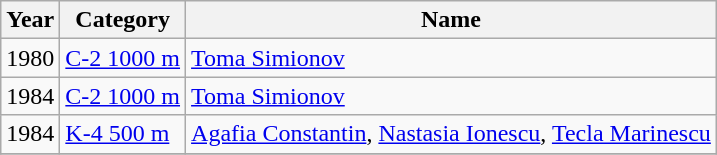<table class="wikitable" align=center>
<tr>
<th>Year</th>
<th>Category</th>
<th>Name</th>
</tr>
<tr>
<td>1980</td>
<td><a href='#'>C-2 1000 m</a></td>
<td><a href='#'>Toma Simionov</a></td>
</tr>
<tr>
<td>1984</td>
<td><a href='#'>C-2 1000 m</a></td>
<td><a href='#'>Toma Simionov</a></td>
</tr>
<tr>
<td>1984</td>
<td><a href='#'>K-4 500 m</a></td>
<td><a href='#'>Agafia Constantin</a>, <a href='#'>Nastasia Ionescu</a>, <a href='#'>Tecla Marinescu</a></td>
</tr>
<tr>
</tr>
</table>
